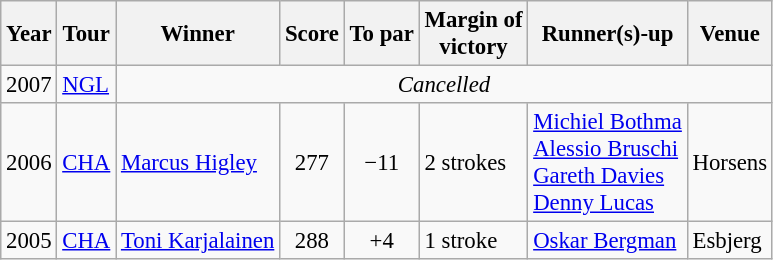<table class=wikitable style="font-size:95%">
<tr>
<th>Year</th>
<th>Tour</th>
<th>Winner</th>
<th>Score</th>
<th>To par</th>
<th>Margin of<br>victory</th>
<th>Runner(s)-up</th>
<th>Venue</th>
</tr>
<tr>
<td>2007</td>
<td><a href='#'>NGL</a></td>
<td colspan=6 align=center><em>Cancelled</em></td>
</tr>
<tr>
<td>2006</td>
<td><a href='#'>CHA</a></td>
<td> <a href='#'>Marcus Higley</a></td>
<td align=center>277</td>
<td align=center>−11</td>
<td>2 strokes</td>
<td> <a href='#'>Michiel Bothma</a><br> <a href='#'>Alessio Bruschi</a><br> <a href='#'>Gareth Davies</a><br> <a href='#'>Denny Lucas</a></td>
<td>Horsens</td>
</tr>
<tr>
<td>2005</td>
<td><a href='#'>CHA</a></td>
<td> <a href='#'>Toni Karjalainen</a></td>
<td align=center>288</td>
<td align=center>+4</td>
<td>1 stroke</td>
<td> <a href='#'>Oskar Bergman</a></td>
<td>Esbjerg</td>
</tr>
</table>
